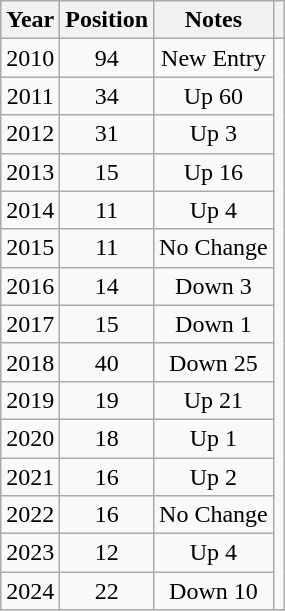<table class="wikitable plainrowheaders" style="text-align:center;">
<tr>
<th>Year</th>
<th>Position</th>
<th>Notes</th>
<th></th>
</tr>
<tr>
<td>2010</td>
<td>94</td>
<td>New Entry</td>
<td rowspan="15"></td>
</tr>
<tr>
<td>2011</td>
<td>34</td>
<td>Up 60</td>
</tr>
<tr>
<td>2012</td>
<td>31</td>
<td>Up 3</td>
</tr>
<tr>
<td>2013</td>
<td>15</td>
<td>Up 16</td>
</tr>
<tr>
<td>2014</td>
<td>11</td>
<td>Up 4</td>
</tr>
<tr>
<td>2015</td>
<td>11</td>
<td>No Change</td>
</tr>
<tr>
<td>2016</td>
<td>14</td>
<td>Down 3</td>
</tr>
<tr>
<td>2017</td>
<td>15</td>
<td>Down 1</td>
</tr>
<tr>
<td>2018</td>
<td>40</td>
<td>Down 25</td>
</tr>
<tr>
<td>2019</td>
<td>19</td>
<td>Up 21</td>
</tr>
<tr>
<td>2020</td>
<td>18</td>
<td>Up 1</td>
</tr>
<tr>
<td>2021</td>
<td>16</td>
<td>Up 2</td>
</tr>
<tr>
<td>2022</td>
<td>16</td>
<td>No Change</td>
</tr>
<tr>
<td>2023</td>
<td>12</td>
<td>Up 4</td>
</tr>
<tr>
<td>2024</td>
<td>22</td>
<td>Down 10</td>
</tr>
</table>
